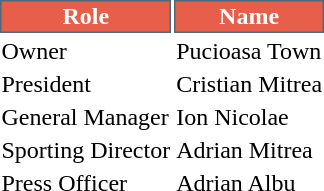<table class="toccolours">
<tr>
<th style="background:#e75e4b;color:#FFFFFF;border:1px solid #4d6a7b;">Role</th>
<th style="background:#e75e4b;color:#FFFFFF;border:1px solid #4d6a7b;">Name</th>
</tr>
<tr>
<td>Owner</td>
<td> Pucioasa Town</td>
</tr>
<tr>
<td>President</td>
<td> Cristian Mitrea</td>
</tr>
<tr>
<td>General Manager</td>
<td> Ion Nicolae</td>
</tr>
<tr>
<td>Sporting Director</td>
<td> Adrian Mitrea</td>
</tr>
<tr>
<td>Press Officer</td>
<td> Adrian Albu</td>
</tr>
</table>
